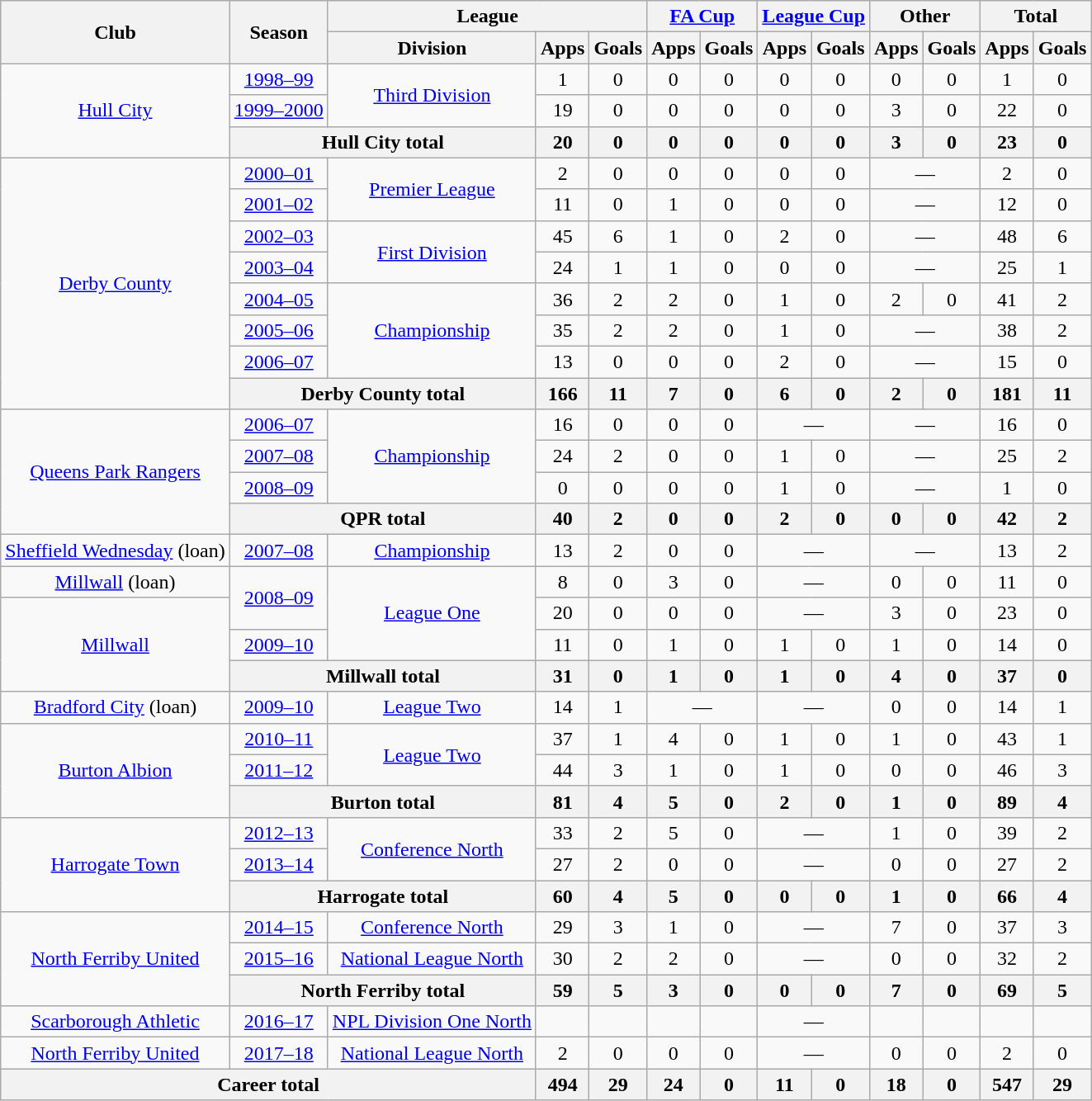<table class="wikitable" style="text-align:center">
<tr>
<th rowspan="2">Club</th>
<th rowspan="2">Season</th>
<th colspan="3">League</th>
<th colspan="2"><a href='#'>FA Cup</a></th>
<th colspan="2"><a href='#'>League Cup</a></th>
<th colspan="2">Other</th>
<th colspan="2">Total</th>
</tr>
<tr>
<th>Division</th>
<th>Apps</th>
<th>Goals</th>
<th>Apps</th>
<th>Goals</th>
<th>Apps</th>
<th>Goals</th>
<th>Apps</th>
<th>Goals</th>
<th>Apps</th>
<th>Goals</th>
</tr>
<tr>
<td rowspan="3"><a href='#'>Hull City</a></td>
<td><a href='#'>1998–99</a></td>
<td rowspan="2"><a href='#'>Third Division</a></td>
<td>1</td>
<td>0</td>
<td>0</td>
<td>0</td>
<td>0</td>
<td>0</td>
<td>0</td>
<td>0</td>
<td>1</td>
<td>0</td>
</tr>
<tr>
<td><a href='#'>1999–2000</a></td>
<td>19</td>
<td>0</td>
<td>0</td>
<td>0</td>
<td>0</td>
<td>0</td>
<td>3</td>
<td>0</td>
<td>22</td>
<td>0</td>
</tr>
<tr>
<th colspan="2">Hull City total</th>
<th>20</th>
<th>0</th>
<th>0</th>
<th>0</th>
<th>0</th>
<th>0</th>
<th>3</th>
<th>0</th>
<th>23</th>
<th>0</th>
</tr>
<tr>
<td rowspan="8"><a href='#'>Derby County</a></td>
<td><a href='#'>2000–01</a></td>
<td rowspan="2"><a href='#'>Premier League</a></td>
<td>2</td>
<td>0</td>
<td>0</td>
<td>0</td>
<td>0</td>
<td>0</td>
<td colspan="2">—</td>
<td>2</td>
<td>0</td>
</tr>
<tr>
<td><a href='#'>2001–02</a></td>
<td>11</td>
<td>0</td>
<td>1</td>
<td>0</td>
<td>0</td>
<td>0</td>
<td colspan="2">—</td>
<td>12</td>
<td>0</td>
</tr>
<tr>
<td><a href='#'>2002–03</a></td>
<td rowspan="2"><a href='#'>First Division</a></td>
<td>45</td>
<td>6</td>
<td>1</td>
<td>0</td>
<td>2</td>
<td>0</td>
<td colspan="2">—</td>
<td>48</td>
<td>6</td>
</tr>
<tr>
<td><a href='#'>2003–04</a></td>
<td>24</td>
<td>1</td>
<td>1</td>
<td>0</td>
<td>0</td>
<td>0</td>
<td colspan="2">—</td>
<td>25</td>
<td>1</td>
</tr>
<tr>
<td><a href='#'>2004–05</a></td>
<td rowspan="3"><a href='#'>Championship</a></td>
<td>36</td>
<td>2</td>
<td>2</td>
<td>0</td>
<td>1</td>
<td>0</td>
<td>2</td>
<td>0</td>
<td>41</td>
<td>2</td>
</tr>
<tr>
<td><a href='#'>2005–06</a></td>
<td>35</td>
<td>2</td>
<td>2</td>
<td>0</td>
<td>1</td>
<td>0</td>
<td colspan="2">—</td>
<td>38</td>
<td>2</td>
</tr>
<tr>
<td><a href='#'>2006–07</a></td>
<td>13</td>
<td>0</td>
<td>0</td>
<td>0</td>
<td>2</td>
<td>0</td>
<td colspan="2">—</td>
<td>15</td>
<td>0</td>
</tr>
<tr>
<th colspan="2">Derby County total</th>
<th>166</th>
<th>11</th>
<th>7</th>
<th>0</th>
<th>6</th>
<th>0</th>
<th>2</th>
<th>0</th>
<th>181</th>
<th>11</th>
</tr>
<tr>
<td rowspan="4"><a href='#'>Queens Park Rangers</a></td>
<td><a href='#'>2006–07</a></td>
<td rowspan="3"><a href='#'>Championship</a></td>
<td>16</td>
<td>0</td>
<td>0</td>
<td>0</td>
<td colspan="2">—</td>
<td colspan="2">—</td>
<td>16</td>
<td>0</td>
</tr>
<tr>
<td><a href='#'>2007–08</a></td>
<td>24</td>
<td>2</td>
<td>0</td>
<td>0</td>
<td>1</td>
<td>0</td>
<td colspan="2">—</td>
<td>25</td>
<td>2</td>
</tr>
<tr>
<td><a href='#'>2008–09</a></td>
<td>0</td>
<td>0</td>
<td>0</td>
<td>0</td>
<td>1</td>
<td>0</td>
<td colspan="2">—</td>
<td>1</td>
<td>0</td>
</tr>
<tr>
<th colspan="2">QPR total</th>
<th>40</th>
<th>2</th>
<th>0</th>
<th>0</th>
<th>2</th>
<th>0</th>
<th>0</th>
<th>0</th>
<th>42</th>
<th>2</th>
</tr>
<tr>
<td><a href='#'>Sheffield Wednesday</a> (loan)</td>
<td><a href='#'>2007–08</a></td>
<td><a href='#'>Championship</a></td>
<td>13</td>
<td>2</td>
<td>0</td>
<td>0</td>
<td colspan="2">—</td>
<td colspan="2">—</td>
<td>13</td>
<td>2</td>
</tr>
<tr>
<td><a href='#'>Millwall</a> (loan)</td>
<td rowspan="2"><a href='#'>2008–09</a></td>
<td rowspan="3"><a href='#'>League One</a></td>
<td>8</td>
<td>0</td>
<td>3</td>
<td>0</td>
<td colspan="2">—</td>
<td>0</td>
<td>0</td>
<td>11</td>
<td>0</td>
</tr>
<tr>
<td rowspan="3"><a href='#'>Millwall</a></td>
<td>20</td>
<td>0</td>
<td>0</td>
<td>0</td>
<td colspan="2">—</td>
<td>3</td>
<td>0</td>
<td>23</td>
<td>0</td>
</tr>
<tr>
<td><a href='#'>2009–10</a></td>
<td>11</td>
<td>0</td>
<td>1</td>
<td>0</td>
<td>1</td>
<td>0</td>
<td>1</td>
<td>0</td>
<td>14</td>
<td>0</td>
</tr>
<tr>
<th colspan="2">Millwall total</th>
<th>31</th>
<th>0</th>
<th>1</th>
<th>0</th>
<th>1</th>
<th>0</th>
<th>4</th>
<th>0</th>
<th>37</th>
<th>0</th>
</tr>
<tr>
<td><a href='#'>Bradford City</a> (loan)</td>
<td><a href='#'>2009–10</a></td>
<td><a href='#'>League Two</a></td>
<td>14</td>
<td>1</td>
<td colspan="2">—</td>
<td colspan="2">—</td>
<td>0</td>
<td>0</td>
<td>14</td>
<td>1</td>
</tr>
<tr>
<td rowspan="3"><a href='#'>Burton Albion</a></td>
<td><a href='#'>2010–11</a></td>
<td rowspan="2"><a href='#'>League Two</a></td>
<td>37</td>
<td>1</td>
<td>4</td>
<td>0</td>
<td>1</td>
<td>0</td>
<td>1</td>
<td>0</td>
<td>43</td>
<td>1</td>
</tr>
<tr>
<td><a href='#'>2011–12</a></td>
<td>44</td>
<td>3</td>
<td>1</td>
<td>0</td>
<td>1</td>
<td>0</td>
<td>0</td>
<td>0</td>
<td>46</td>
<td>3</td>
</tr>
<tr>
<th colspan="2">Burton total</th>
<th>81</th>
<th>4</th>
<th>5</th>
<th>0</th>
<th>2</th>
<th>0</th>
<th>1</th>
<th>0</th>
<th>89</th>
<th>4</th>
</tr>
<tr>
<td rowspan="3"><a href='#'>Harrogate Town</a></td>
<td><a href='#'>2012–13</a></td>
<td rowspan="2"><a href='#'>Conference North</a></td>
<td>33</td>
<td>2</td>
<td>5</td>
<td>0</td>
<td colspan="2">—</td>
<td>1</td>
<td>0</td>
<td>39</td>
<td>2</td>
</tr>
<tr>
<td><a href='#'>2013–14</a></td>
<td>27</td>
<td>2</td>
<td>0</td>
<td>0</td>
<td colspan="2">—</td>
<td>0</td>
<td>0</td>
<td>27</td>
<td>2</td>
</tr>
<tr>
<th colspan="2">Harrogate total</th>
<th>60</th>
<th>4</th>
<th>5</th>
<th>0</th>
<th>0</th>
<th>0</th>
<th>1</th>
<th>0</th>
<th>66</th>
<th>4</th>
</tr>
<tr>
<td rowspan="3"><a href='#'>North Ferriby United</a></td>
<td><a href='#'>2014–15</a></td>
<td><a href='#'>Conference North</a></td>
<td>29</td>
<td>3</td>
<td>1</td>
<td>0</td>
<td colspan="2">—</td>
<td>7</td>
<td>0</td>
<td>37</td>
<td>3</td>
</tr>
<tr>
<td><a href='#'>2015–16</a></td>
<td><a href='#'>National League North</a></td>
<td>30</td>
<td>2</td>
<td>2</td>
<td>0</td>
<td colspan="2">—</td>
<td>0</td>
<td>0</td>
<td>32</td>
<td>2</td>
</tr>
<tr>
<th colspan="2">North Ferriby total</th>
<th>59</th>
<th>5</th>
<th>3</th>
<th>0</th>
<th>0</th>
<th>0</th>
<th>7</th>
<th>0</th>
<th>69</th>
<th>5</th>
</tr>
<tr>
<td><a href='#'>Scarborough Athletic</a></td>
<td><a href='#'>2016–17</a></td>
<td><a href='#'>NPL Division One North</a></td>
<td></td>
<td></td>
<td></td>
<td></td>
<td colspan="2">—</td>
<td></td>
<td></td>
<td></td>
<td></td>
</tr>
<tr>
<td><a href='#'>North Ferriby United</a></td>
<td><a href='#'>2017–18</a></td>
<td><a href='#'>National League North</a></td>
<td>2</td>
<td>0</td>
<td>0</td>
<td>0</td>
<td colspan="2">—</td>
<td>0</td>
<td>0</td>
<td>2</td>
<td>0</td>
</tr>
<tr>
<th colspan="3">Career total</th>
<th>494</th>
<th>29</th>
<th>24</th>
<th>0</th>
<th>11</th>
<th>0</th>
<th>18</th>
<th>0</th>
<th>547</th>
<th>29</th>
</tr>
</table>
